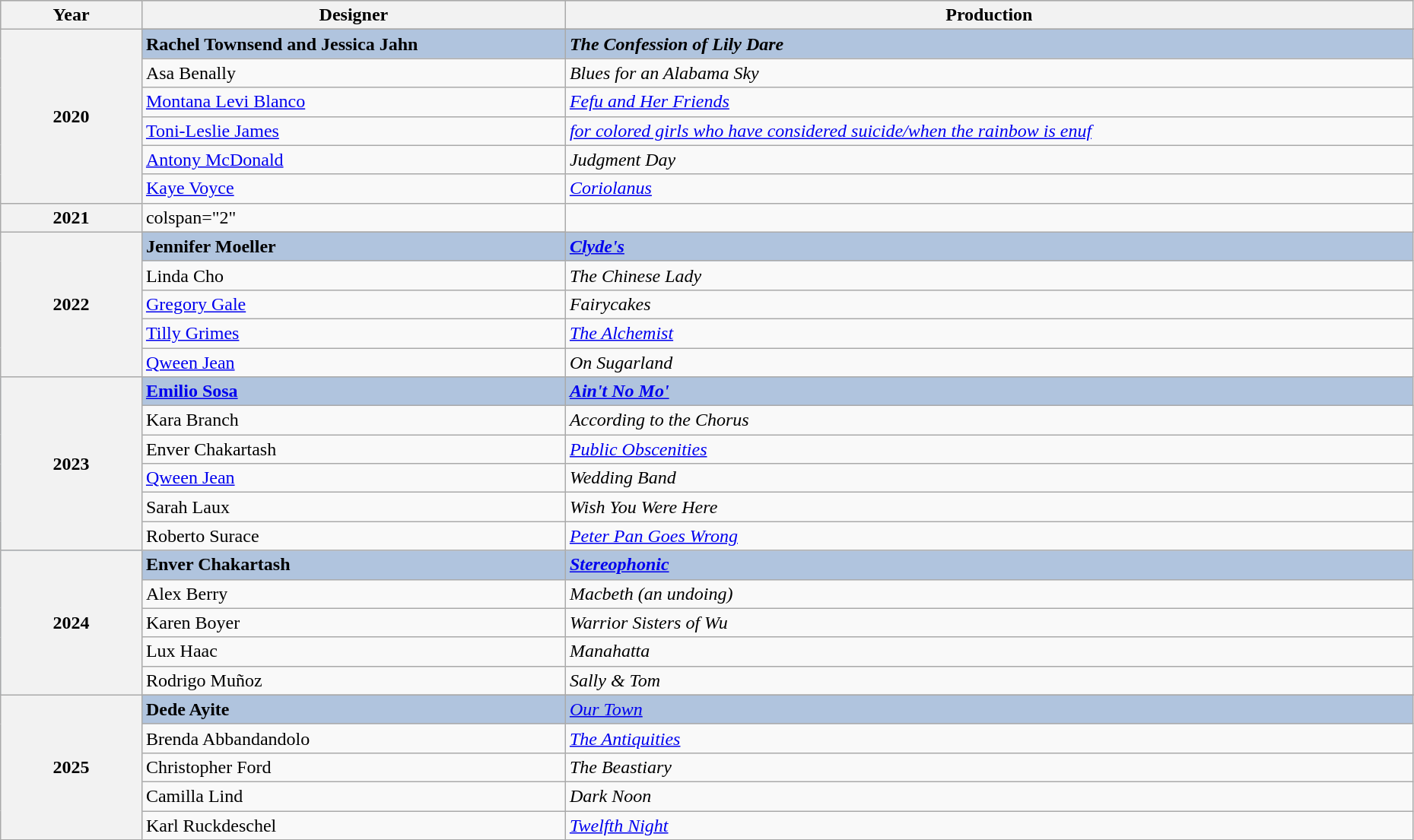<table class="wikitable" style="width:98%;">
<tr style="background:#bebebe;">
<th style="width:10%;">Year</th>
<th style="width:30%;">Designer</th>
<th style="width:60%;">Production</th>
</tr>
<tr>
<th rowspan="7">2020</th>
</tr>
<tr style="background:#B0C4DE">
<td><strong>Rachel Townsend and Jessica Jahn</strong></td>
<td><strong><em>The Confession of Lily Dare</em></strong></td>
</tr>
<tr>
<td>Asa Benally</td>
<td><em>Blues for an Alabama Sky</em></td>
</tr>
<tr>
<td><a href='#'>Montana Levi Blanco</a></td>
<td><em><a href='#'>Fefu and Her Friends</a></em></td>
</tr>
<tr>
<td><a href='#'>Toni-Leslie James</a></td>
<td><em><a href='#'>for colored girls who have considered suicide/when the rainbow is enuf</a></em></td>
</tr>
<tr>
<td><a href='#'>Antony McDonald</a></td>
<td><em>Judgment Day</em></td>
</tr>
<tr>
<td><a href='#'>Kaye Voyce</a></td>
<td><em><a href='#'>Coriolanus</a></em></td>
</tr>
<tr>
<th>2021</th>
<td>colspan="2" </td>
</tr>
<tr>
<th rowspan="6">2022</th>
</tr>
<tr style="background:#B0C4DE">
<td><strong>Jennifer Moeller</strong></td>
<td><strong><em><a href='#'>Clyde's</a></em></strong></td>
</tr>
<tr>
<td>Linda Cho</td>
<td><em>The Chinese Lady</em></td>
</tr>
<tr>
<td><a href='#'>Gregory Gale</a></td>
<td><em>Fairycakes</em></td>
</tr>
<tr>
<td><a href='#'>Tilly Grimes</a></td>
<td><em><a href='#'>The Alchemist</a></em></td>
</tr>
<tr>
<td><a href='#'>Qween Jean</a></td>
<td><em>On Sugarland</em></td>
</tr>
<tr style="background:#B0C4DE">
<th rowspan="6">2023</th>
<td><strong><a href='#'>Emilio Sosa</a></strong></td>
<td><strong><em><a href='#'>Ain't No Mo'</a></em></strong></td>
</tr>
<tr>
<td>Kara Branch</td>
<td><em>According to the Chorus</em></td>
</tr>
<tr>
<td>Enver Chakartash</td>
<td><em><a href='#'>Public Obscenities</a></em></td>
</tr>
<tr>
<td><a href='#'>Qween Jean</a></td>
<td><em>Wedding Band</em></td>
</tr>
<tr>
<td>Sarah Laux</td>
<td><em>Wish You Were Here</em></td>
</tr>
<tr>
<td>Roberto Surace</td>
<td><em><a href='#'>Peter Pan Goes Wrong</a></em></td>
</tr>
<tr style="background:#B0C4DE">
<th rowspan="5">2024</th>
<td><strong>Enver Chakartash</strong></td>
<td><strong><em><a href='#'>Stereophonic</a></em></strong></td>
</tr>
<tr>
<td>Alex Berry</td>
<td><em>Macbeth (an undoing)</em></td>
</tr>
<tr>
<td>Karen Boyer</td>
<td><em>Warrior Sisters of Wu</em></td>
</tr>
<tr>
<td>Lux Haac</td>
<td><em>Manahatta</em></td>
</tr>
<tr>
<td>Rodrigo Muñoz</td>
<td><em>Sally & Tom</em></td>
</tr>
<tr>
<th rowspan=6>2025</th>
</tr>
<tr style="background:#B0C4DE">
<td><strong>Dede Ayite</strong></td>
<td><em><a href='#'>Our Town</a></em></td>
</tr>
<tr>
<td>Brenda Abbandandolo</td>
<td><em><a href='#'>The Antiquities</a></em></td>
</tr>
<tr>
<td>Christopher Ford</td>
<td><em>The Beastiary</em></td>
</tr>
<tr>
<td>Camilla Lind</td>
<td><em>Dark Noon</em></td>
</tr>
<tr>
<td>Karl Ruckdeschel</td>
<td><em><a href='#'>Twelfth Night</a></em></td>
</tr>
</table>
